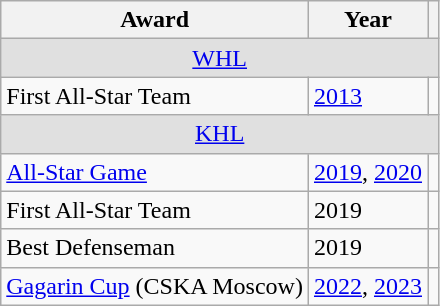<table class="wikitable">
<tr>
<th>Award</th>
<th>Year</th>
<th></th>
</tr>
<tr ALIGN="center" bgcolor="#e0e0e0">
<td colspan="3"><a href='#'>WHL</a></td>
</tr>
<tr>
<td>First All-Star Team</td>
<td><a href='#'>2013</a></td>
<td></td>
</tr>
<tr ALIGN="center" bgcolor="#e0e0e0">
<td colspan="3"><a href='#'>KHL</a></td>
</tr>
<tr>
<td><a href='#'>All-Star Game</a></td>
<td><a href='#'>2019</a>, <a href='#'>2020</a></td>
<td></td>
</tr>
<tr>
<td>First All-Star Team</td>
<td>2019</td>
<td></td>
</tr>
<tr>
<td>Best Defenseman</td>
<td>2019</td>
<td></td>
</tr>
<tr>
<td><a href='#'>Gagarin Cup</a> (CSKA Moscow)</td>
<td><a href='#'>2022</a>, <a href='#'>2023</a></td>
<td></td>
</tr>
</table>
